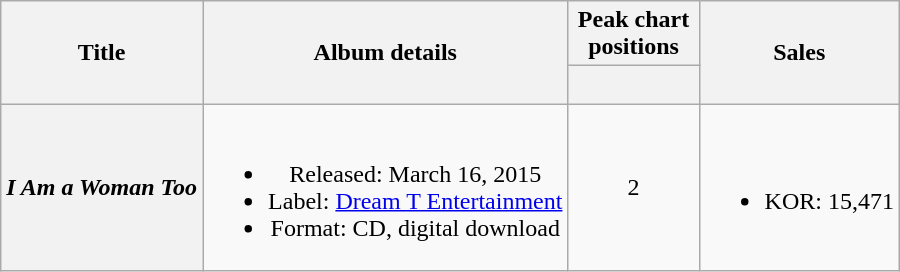<table class="wikitable plainrowheaders" style="text-align:center">
<tr>
<th rowspan="2">Title</th>
<th rowspan="2">Album details</th>
<th style="width:5em">Peak chart positions</th>
<th rowspan="2">Sales</th>
</tr>
<tr>
<th><br></th>
</tr>
<tr>
<th scope="row"><em>I Am a Woman Too</em></th>
<td><br><ul><li>Released: March 16, 2015</li><li>Label: <a href='#'>Dream T Entertainment</a></li><li>Format: CD, digital download</li></ul></td>
<td>2</td>
<td><br><ul><li>KOR: 15,471</li></ul></td>
</tr>
</table>
